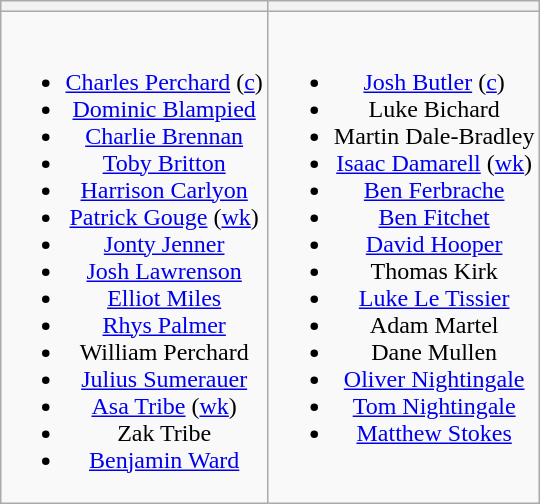<table class="wikitable" style="text-align:center; margin:auto">
<tr>
<th></th>
<th></th>
</tr>
<tr style="vertical-align:top">
<td><br><ul><li><a href='#'>Charles Perchard</a> (<a href='#'>c</a>)</li><li><a href='#'>Dominic Blampied</a></li><li><a href='#'>Charlie Brennan</a></li><li><a href='#'>Toby Britton</a></li><li><a href='#'>Harrison Carlyon</a></li><li><a href='#'>Patrick Gouge</a> (<a href='#'>wk</a>)</li><li><a href='#'>Jonty Jenner</a></li><li><a href='#'>Josh Lawrenson</a></li><li><a href='#'>Elliot Miles</a></li><li><a href='#'>Rhys Palmer</a></li><li>William Perchard</li><li><a href='#'>Julius Sumerauer</a></li><li><a href='#'>Asa Tribe</a> (<a href='#'>wk</a>)</li><li>Zak Tribe</li><li><a href='#'>Benjamin Ward</a></li></ul></td>
<td><br><ul><li><a href='#'>Josh Butler</a> (<a href='#'>c</a>)</li><li>Luke Bichard</li><li>Martin Dale-Bradley</li><li><a href='#'>Isaac Damarell</a> (<a href='#'>wk</a>)</li><li><a href='#'>Ben Ferbrache</a></li><li><a href='#'>Ben Fitchet</a></li><li><a href='#'>David Hooper</a></li><li>Thomas Kirk</li><li><a href='#'>Luke Le Tissier</a></li><li>Adam Martel</li><li>Dane Mullen</li><li><a href='#'>Oliver Nightingale</a></li><li><a href='#'>Tom Nightingale</a></li><li><a href='#'>Matthew Stokes</a></li></ul></td>
</tr>
</table>
